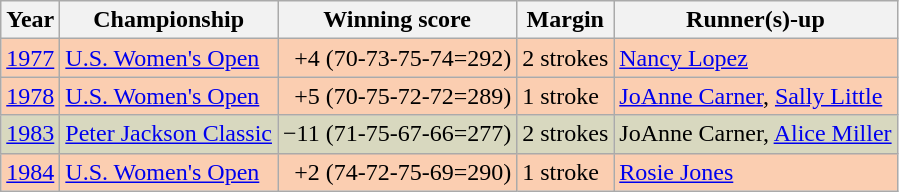<table class="wikitable">
<tr>
<th>Year</th>
<th>Championship</th>
<th>Winning score</th>
<th>Margin</th>
<th>Runner(s)-up</th>
</tr>
<tr style="background:#FBCEB1;">
<td><a href='#'>1977</a></td>
<td><a href='#'>U.S. Women's Open</a></td>
<td align=right>+4 (70-73-75-74=292)</td>
<td>2 strokes</td>
<td> <a href='#'>Nancy Lopez</a></td>
</tr>
<tr style="background:#FBCEB1;">
<td><a href='#'>1978</a></td>
<td><a href='#'>U.S. Women's Open</a></td>
<td align=right>+5 (70-75-72-72=289)</td>
<td>1 stroke</td>
<td> <a href='#'>JoAnne Carner</a>,  <a href='#'>Sally Little</a></td>
</tr>
<tr style="background:#D8D8BF;">
<td><a href='#'>1983</a></td>
<td><a href='#'>Peter Jackson Classic</a></td>
<td align=right>−11 (71-75-67-66=277)</td>
<td>2 strokes</td>
<td> JoAnne Carner,  <a href='#'>Alice Miller</a></td>
</tr>
<tr style="background:#FBCEB1;">
<td><a href='#'>1984</a></td>
<td><a href='#'>U.S. Women's Open</a></td>
<td align=right>+2 (74-72-75-69=290)</td>
<td>1 stroke</td>
<td> <a href='#'>Rosie Jones</a></td>
</tr>
</table>
